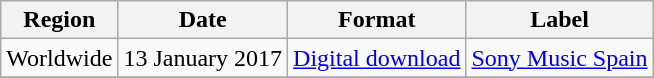<table class=wikitable>
<tr>
<th>Region</th>
<th>Date</th>
<th>Format</th>
<th>Label</th>
</tr>
<tr>
<td>Worldwide</td>
<td>13 January 2017</td>
<td><a href='#'>Digital download</a></td>
<td><a href='#'>Sony Music Spain</a></td>
</tr>
<tr>
</tr>
</table>
